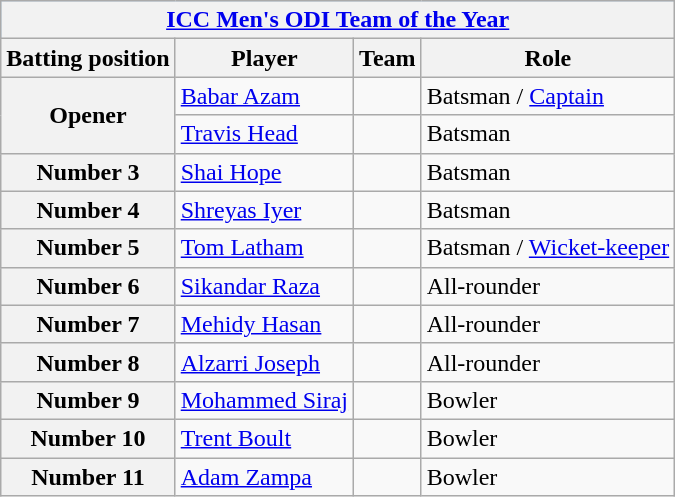<table class="wikitable plainrowheaders">
<tr style="background:#9cf;">
<th colspan="5"><a href='#'>ICC Men's ODI Team of the Year</a></th>
</tr>
<tr>
<th>Batting position</th>
<th>Player</th>
<th>Team</th>
<th>Role</th>
</tr>
<tr>
<th scope=row style=text-align:center; rowspan=2>Opener</th>
<td><a href='#'>Babar Azam</a></td>
<td></td>
<td>Batsman / <a href='#'>Captain</a></td>
</tr>
<tr>
<td><a href='#'>Travis Head</a></td>
<td></td>
<td>Batsman</td>
</tr>
<tr>
<th scope=row style=text-align:center;>Number 3</th>
<td><a href='#'>Shai Hope</a></td>
<td></td>
<td>Batsman</td>
</tr>
<tr>
<th scope=row style=text-align:center;>Number 4</th>
<td><a href='#'>Shreyas Iyer</a></td>
<td></td>
<td>Batsman</td>
</tr>
<tr>
<th scope=row style=text-align:center;>Number 5</th>
<td><a href='#'>Tom Latham</a></td>
<td></td>
<td>Batsman / <a href='#'>Wicket-keeper</a></td>
</tr>
<tr>
<th scope=row style=text-align:center;>Number 6</th>
<td><a href='#'>Sikandar Raza</a></td>
<td></td>
<td>All-rounder</td>
</tr>
<tr>
<th scope=row style=text-align:center;>Number 7</th>
<td><a href='#'>Mehidy Hasan</a></td>
<td></td>
<td>All-rounder</td>
</tr>
<tr>
<th scope=row style=text-align:center;>Number 8</th>
<td><a href='#'>Alzarri Joseph</a></td>
<td></td>
<td>All-rounder</td>
</tr>
<tr>
<th scope=row style=text-align:center;>Number 9</th>
<td><a href='#'>Mohammed Siraj</a></td>
<td></td>
<td>Bowler</td>
</tr>
<tr>
<th scope=row style=text-align:center;>Number 10</th>
<td><a href='#'>Trent Boult</a></td>
<td></td>
<td>Bowler</td>
</tr>
<tr>
<th scope=row style=text-align:center;>Number 11</th>
<td><a href='#'>Adam Zampa</a></td>
<td></td>
<td>Bowler</td>
</tr>
</table>
